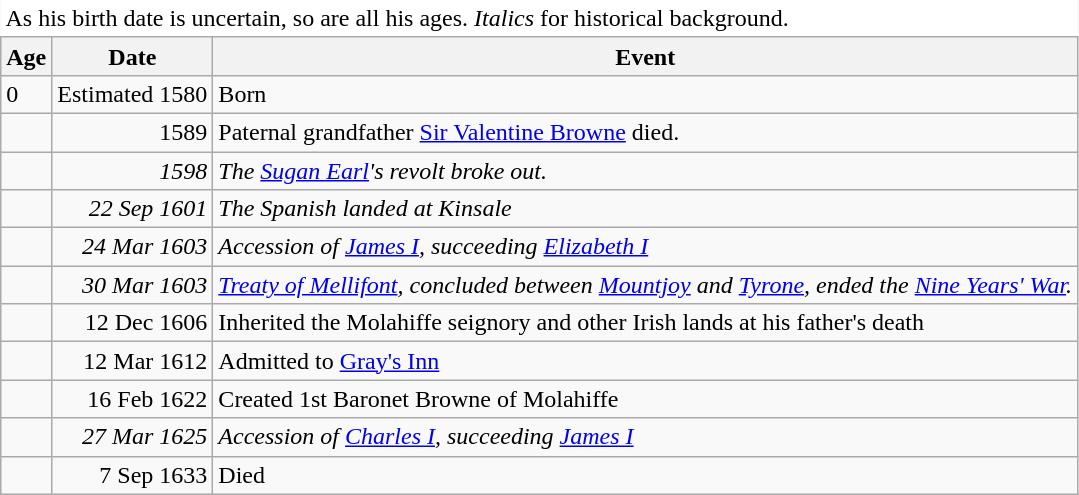<table class="wikitable mw-collapsible mw-collapsed" style="border: none;">
<tr>
<td colspan=3 style="background: white; border: none;">As his birth date is uncertain, so are all his ages. <em>Italics</em> for historical background.</td>
</tr>
<tr>
<th scope="col">Age</th>
<th scope="col">Date</th>
<th scope="col">Event</th>
</tr>
<tr>
<td>0</td>
<td align=right>Estimated 1580</td>
<td>Born</td>
</tr>
<tr>
<td></td>
<td align=right>1589</td>
<td>Paternal grandfather <a href='#'>Sir Valentine Browne</a> died.</td>
</tr>
<tr>
<td></td>
<td align=right><em>1598</em></td>
<td><em>The <a href='#'>Sugan Earl</a>'s revolt broke out.</em></td>
</tr>
<tr>
<td></td>
<td align=right><em>22 Sep 1601</em></td>
<td><em>The Spanish landed at Kinsale</em></td>
</tr>
<tr>
<td></td>
<td align=right><em>24 Mar 1603</em></td>
<td><em>Accession of <a href='#'>James I</a>, succeeding <a href='#'>Elizabeth I</a></em></td>
</tr>
<tr>
<td></td>
<td align=right><em>30 Mar 1603</em></td>
<td><em><a href='#'>Treaty of Mellifont</a>, concluded between <a href='#'>Mountjoy</a> and <a href='#'>Tyrone</a>, ended the <a href='#'>Nine Years' War</a>.</em></td>
</tr>
<tr>
<td></td>
<td align=right>12 Dec 1606</td>
<td>Inherited the Molahiffe seignory and other Irish lands at his father's death</td>
</tr>
<tr>
<td></td>
<td align=right>12 Mar 1612</td>
<td>Admitted to <a href='#'>Gray's Inn</a></td>
</tr>
<tr>
<td></td>
<td align=right>16 Feb 1622</td>
<td>Created 1st Baronet Browne of Molahiffe</td>
</tr>
<tr>
<td></td>
<td align=right><em>27 Mar 1625</em></td>
<td><em>Accession of <a href='#'>Charles I</a>, succeeding <a href='#'>James I</a></em></td>
</tr>
<tr>
<td></td>
<td align=right>7 Sep 1633</td>
<td>Died</td>
</tr>
</table>
